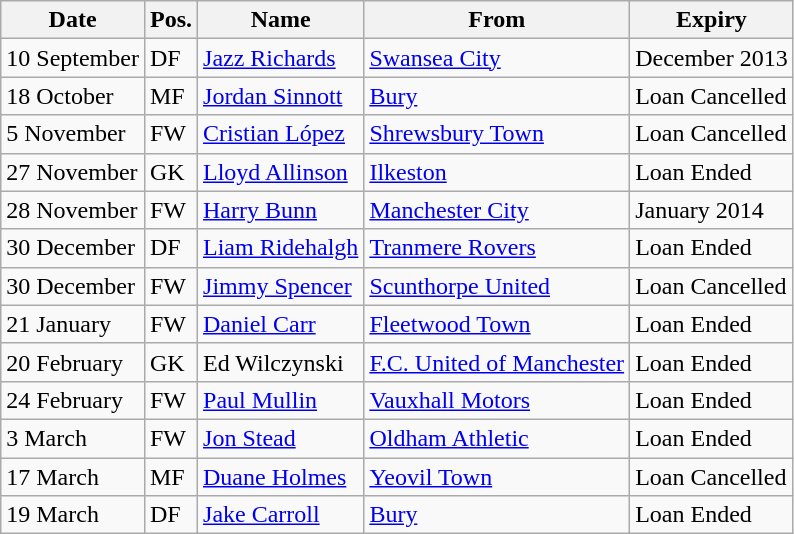<table class="wikitable">
<tr>
<th>Date</th>
<th>Pos.</th>
<th>Name</th>
<th>From</th>
<th>Expiry</th>
</tr>
<tr>
<td>10 September</td>
<td>DF</td>
<td> <a href='#'>Jazz Richards</a></td>
<td> <a href='#'>Swansea City</a></td>
<td>December 2013</td>
</tr>
<tr>
<td>18 October</td>
<td>MF</td>
<td> <a href='#'>Jordan Sinnott</a></td>
<td> <a href='#'>Bury</a></td>
<td>Loan Cancelled</td>
</tr>
<tr>
<td>5 November</td>
<td>FW</td>
<td> <a href='#'>Cristian López</a></td>
<td> <a href='#'>Shrewsbury Town</a></td>
<td>Loan Cancelled</td>
</tr>
<tr>
<td>27 November</td>
<td>GK</td>
<td> <a href='#'>Lloyd Allinson</a></td>
<td> <a href='#'>Ilkeston</a></td>
<td>Loan Ended</td>
</tr>
<tr>
<td>28 November</td>
<td>FW</td>
<td> <a href='#'>Harry Bunn</a></td>
<td> <a href='#'>Manchester City</a></td>
<td>January 2014</td>
</tr>
<tr>
<td>30 December</td>
<td>DF</td>
<td> <a href='#'>Liam Ridehalgh</a></td>
<td> <a href='#'>Tranmere Rovers</a></td>
<td>Loan Ended</td>
</tr>
<tr>
<td>30 December</td>
<td>FW</td>
<td> <a href='#'>Jimmy Spencer</a></td>
<td> <a href='#'>Scunthorpe United</a></td>
<td>Loan Cancelled</td>
</tr>
<tr>
<td>21 January</td>
<td>FW</td>
<td> <a href='#'>Daniel Carr</a></td>
<td> <a href='#'>Fleetwood Town</a></td>
<td>Loan Ended</td>
</tr>
<tr>
<td>20 February</td>
<td>GK</td>
<td> Ed Wilczynski</td>
<td> <a href='#'>F.C. United of Manchester</a></td>
<td>Loan Ended</td>
</tr>
<tr>
<td>24 February</td>
<td>FW</td>
<td> <a href='#'>Paul Mullin</a></td>
<td> <a href='#'>Vauxhall Motors</a></td>
<td>Loan Ended</td>
</tr>
<tr>
<td>3 March</td>
<td>FW</td>
<td> <a href='#'>Jon Stead</a></td>
<td> <a href='#'>Oldham Athletic</a></td>
<td>Loan Ended</td>
</tr>
<tr>
<td>17 March</td>
<td>MF</td>
<td> <a href='#'>Duane Holmes</a></td>
<td> <a href='#'>Yeovil Town</a></td>
<td>Loan Cancelled</td>
</tr>
<tr>
<td>19 March</td>
<td>DF</td>
<td> <a href='#'>Jake Carroll</a></td>
<td> <a href='#'>Bury</a></td>
<td>Loan Ended</td>
</tr>
</table>
